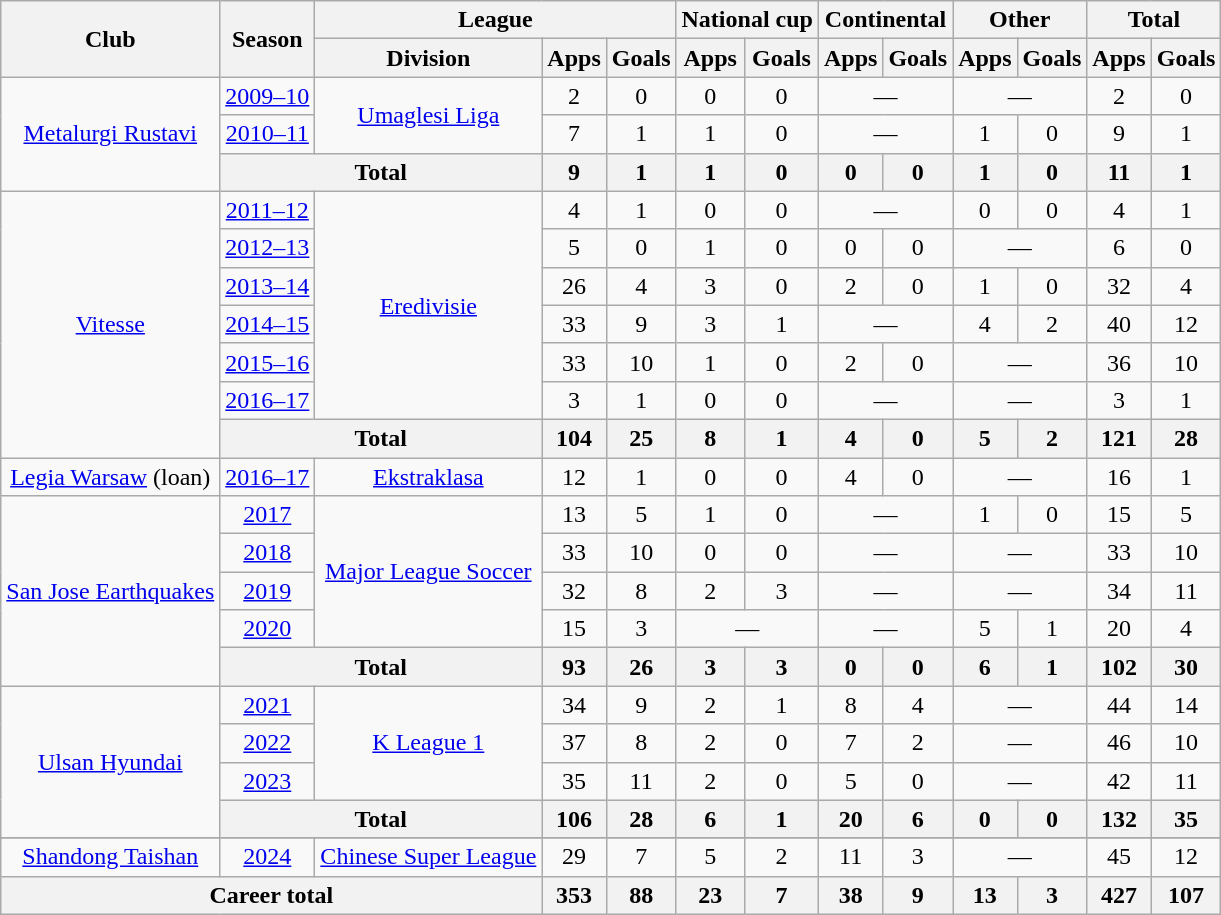<table class="wikitable" style="text-align:center">
<tr>
<th rowspan="2">Club</th>
<th rowspan="2">Season</th>
<th colspan="3">League</th>
<th colspan="2">National cup</th>
<th colspan="2">Continental</th>
<th colspan="2">Other</th>
<th colspan="2">Total</th>
</tr>
<tr>
<th>Division</th>
<th>Apps</th>
<th>Goals</th>
<th>Apps</th>
<th>Goals</th>
<th>Apps</th>
<th>Goals</th>
<th>Apps</th>
<th>Goals</th>
<th>Apps</th>
<th>Goals</th>
</tr>
<tr>
<td rowspan="3"><a href='#'>Metalurgi Rustavi</a></td>
<td><a href='#'>2009–10</a></td>
<td Rowspan="2"><a href='#'>Umaglesi Liga</a></td>
<td>2</td>
<td>0</td>
<td>0</td>
<td>0</td>
<td colspan="2">—</td>
<td colspan="2">—</td>
<td>2</td>
<td>0</td>
</tr>
<tr>
<td><a href='#'>2010–11</a></td>
<td>7</td>
<td>1</td>
<td>1</td>
<td>0</td>
<td colspan="2">—</td>
<td>1</td>
<td>0</td>
<td>9</td>
<td>1</td>
</tr>
<tr>
<th colspan="2">Total</th>
<th>9</th>
<th>1</th>
<th>1</th>
<th>0</th>
<th>0</th>
<th>0</th>
<th>1</th>
<th>0</th>
<th>11</th>
<th>1</th>
</tr>
<tr>
<td rowspan="7"><a href='#'>Vitesse</a></td>
<td><a href='#'>2011–12</a></td>
<td Rowspan="6"><a href='#'>Eredivisie</a></td>
<td>4</td>
<td>1</td>
<td>0</td>
<td>0</td>
<td colspan="2">—</td>
<td>0</td>
<td>0</td>
<td>4</td>
<td>1</td>
</tr>
<tr>
<td><a href='#'>2012–13</a></td>
<td>5</td>
<td>0</td>
<td>1</td>
<td>0</td>
<td>0</td>
<td>0</td>
<td colspan="2">—</td>
<td>6</td>
<td>0</td>
</tr>
<tr>
<td><a href='#'>2013–14</a></td>
<td>26</td>
<td>4</td>
<td>3</td>
<td>0</td>
<td>2</td>
<td>0</td>
<td>1</td>
<td>0</td>
<td>32</td>
<td>4</td>
</tr>
<tr>
<td><a href='#'>2014–15</a></td>
<td>33</td>
<td>9</td>
<td>3</td>
<td>1</td>
<td colspan="2">—</td>
<td>4</td>
<td>2</td>
<td>40</td>
<td>12</td>
</tr>
<tr>
<td><a href='#'>2015–16</a></td>
<td>33</td>
<td>10</td>
<td>1</td>
<td>0</td>
<td>2</td>
<td>0</td>
<td colspan="2">—</td>
<td>36</td>
<td>10</td>
</tr>
<tr>
<td><a href='#'>2016–17</a></td>
<td>3</td>
<td>1</td>
<td>0</td>
<td>0</td>
<td colspan="2">—</td>
<td colspan="2">—</td>
<td>3</td>
<td>1</td>
</tr>
<tr>
<th colspan="2">Total</th>
<th>104</th>
<th>25</th>
<th>8</th>
<th>1</th>
<th>4</th>
<th>0</th>
<th>5</th>
<th>2</th>
<th>121</th>
<th>28</th>
</tr>
<tr>
<td><a href='#'>Legia Warsaw</a> (loan)</td>
<td><a href='#'>2016–17</a></td>
<td><a href='#'>Ekstraklasa</a></td>
<td>12</td>
<td>1</td>
<td>0</td>
<td>0</td>
<td>4</td>
<td>0</td>
<td colspan="2">—</td>
<td>16</td>
<td>1</td>
</tr>
<tr>
<td rowspan="5"><a href='#'>San Jose Earthquakes</a></td>
<td><a href='#'>2017</a></td>
<td Rowspan="4"><a href='#'>Major League Soccer</a></td>
<td>13</td>
<td>5</td>
<td>1</td>
<td>0</td>
<td colspan="2">—</td>
<td>1</td>
<td>0</td>
<td>15</td>
<td>5</td>
</tr>
<tr>
<td><a href='#'>2018</a></td>
<td>33</td>
<td>10</td>
<td>0</td>
<td>0</td>
<td colspan="2">—</td>
<td colspan="2">—</td>
<td>33</td>
<td>10</td>
</tr>
<tr>
<td><a href='#'>2019</a></td>
<td>32</td>
<td>8</td>
<td>2</td>
<td>3</td>
<td colspan="2">—</td>
<td colspan="2">—</td>
<td>34</td>
<td>11</td>
</tr>
<tr>
<td><a href='#'>2020</a></td>
<td>15</td>
<td>3</td>
<td colspan="2">—</td>
<td colspan="2">—</td>
<td>5</td>
<td>1</td>
<td>20</td>
<td>4</td>
</tr>
<tr>
<th colspan="2">Total</th>
<th>93</th>
<th>26</th>
<th>3</th>
<th>3</th>
<th>0</th>
<th>0</th>
<th>6</th>
<th>1</th>
<th>102</th>
<th>30</th>
</tr>
<tr>
<td rowspan="4"><a href='#'>Ulsan Hyundai</a></td>
<td><a href='#'>2021</a></td>
<td rowspan="3"><a href='#'>K League 1</a></td>
<td>34</td>
<td>9</td>
<td>2</td>
<td>1</td>
<td>8</td>
<td>4</td>
<td colspan="2">—</td>
<td>44</td>
<td>14</td>
</tr>
<tr>
<td><a href='#'>2022</a></td>
<td>37</td>
<td>8</td>
<td>2</td>
<td>0</td>
<td>7</td>
<td>2</td>
<td colspan="2">—</td>
<td>46</td>
<td>10</td>
</tr>
<tr>
<td><a href='#'>2023</a></td>
<td>35</td>
<td>11</td>
<td>2</td>
<td>0</td>
<td>5</td>
<td>0</td>
<td colspan="2">—</td>
<td>42</td>
<td>11</td>
</tr>
<tr>
<th colspan="2">Total</th>
<th>106</th>
<th>28</th>
<th>6</th>
<th>1</th>
<th>20</th>
<th>6</th>
<th>0</th>
<th>0</th>
<th>132</th>
<th>35</th>
</tr>
<tr>
</tr>
<tr>
<td><a href='#'>Shandong Taishan</a></td>
<td><a href='#'>2024</a></td>
<td><a href='#'>Chinese Super League</a></td>
<td>29</td>
<td>7</td>
<td>5</td>
<td>2</td>
<td>11</td>
<td>3</td>
<td colspan="2">—</td>
<td>45</td>
<td>12</td>
</tr>
<tr>
<th colspan="3">Career total</th>
<th>353</th>
<th>88</th>
<th>23</th>
<th>7</th>
<th>38</th>
<th>9</th>
<th>13</th>
<th>3</th>
<th>427</th>
<th>107</th>
</tr>
</table>
